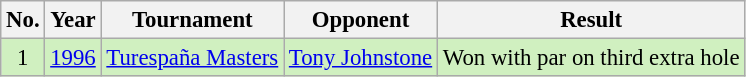<table class="wikitable" style="font-size:95%;">
<tr>
<th>No.</th>
<th>Year</th>
<th>Tournament</th>
<th>Opponent</th>
<th>Result</th>
</tr>
<tr style="background:#D0F0C0;">
<td align=center>1</td>
<td><a href='#'>1996</a></td>
<td><a href='#'>Turespaña Masters</a></td>
<td> <a href='#'>Tony Johnstone</a></td>
<td>Won with par on third extra hole</td>
</tr>
</table>
